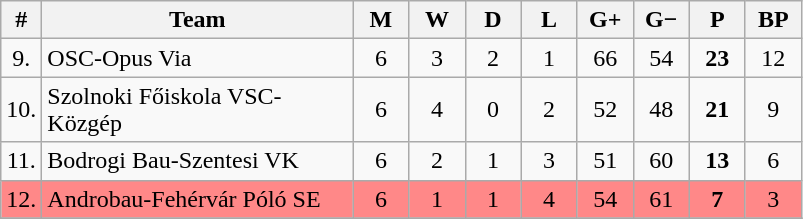<table class="wikitable" style="text-align: center;">
<tr>
<th width="15">#</th>
<th width="200">Team</th>
<th width="30">M</th>
<th width="30">W</th>
<th width="30">D</th>
<th width="30">L</th>
<th width="30">G+</th>
<th width="30">G−</th>
<th width="30">P</th>
<th width="30">BP</th>
</tr>
<tr>
<td>9.</td>
<td align="left">OSC-Opus Via</td>
<td>6</td>
<td>3</td>
<td>2</td>
<td>1</td>
<td>66</td>
<td>54</td>
<td><strong>23</strong></td>
<td>12</td>
</tr>
<tr>
<td>10.</td>
<td align="left">Szolnoki Főiskola VSC-Közgép</td>
<td>6</td>
<td>4</td>
<td>0</td>
<td>2</td>
<td>52</td>
<td>48</td>
<td><strong>21</strong></td>
<td>9</td>
</tr>
<tr>
<td>11.</td>
<td align="left">Bodrogi Bau-Szentesi VK</td>
<td>6</td>
<td>2</td>
<td>1</td>
<td>3</td>
<td>51</td>
<td>60</td>
<td><strong>13</strong></td>
<td>6</td>
</tr>
<tr style="background: #FF8888;">
<td>12.</td>
<td align="left">Androbau-Fehérvár Póló SE</td>
<td>6</td>
<td>1</td>
<td>1</td>
<td>4</td>
<td>54</td>
<td>61</td>
<td><strong>7</strong></td>
<td>3</td>
</tr>
<tr>
</tr>
</table>
